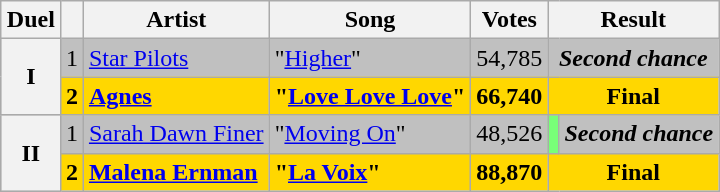<table class="sortable wikitable" style="margin: 1em auto 1em auto; text-align:center;">
<tr>
<th>Duel</th>
<th></th>
<th>Artist</th>
<th>Song</th>
<th>Votes</th>
<th colspan="2" class="unsortable">Result</th>
</tr>
<tr style="background:silver;">
<th rowspan="2">I</th>
<td>1</td>
<td align="left"><a href='#'>Star Pilots</a></td>
<td align="left">"<a href='#'>Higher</a>"</td>
<td>54,785</td>
<td colspan="2"><strong><em>Second chance</em></strong></td>
</tr>
<tr style="background:gold;">
<td><strong>2</strong></td>
<td align="left"><strong><a href='#'>Agnes</a></strong></td>
<td align="left"><strong>"<a href='#'>Love Love Love</a>"</strong></td>
<td><strong>66,740</strong></td>
<td colspan="2"><strong>Final</strong></td>
</tr>
<tr style="background:silver;">
<th rowspan="2">II</th>
<td>1</td>
<td align="left"><a href='#'>Sarah Dawn Finer</a></td>
<td align="left">"<a href='#'>Moving On</a>"</td>
<td>48,526</td>
<td style="background:#78FF78;"></td>
<td><strong><em>Second chance</em></strong></td>
</tr>
<tr style="background:gold;">
<td><strong>2</strong></td>
<td align="left"><strong><a href='#'>Malena Ernman</a></strong></td>
<td align="left"><strong>"<a href='#'><span>La Voix</span></a>"</strong></td>
<td><strong>88,870</strong></td>
<td colspan="2"><strong>Final</strong></td>
</tr>
</table>
